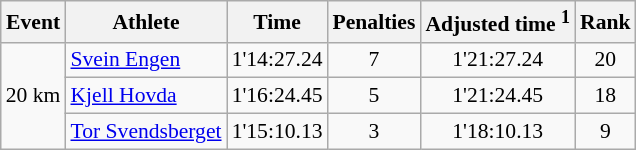<table class="wikitable" style="font-size:90%">
<tr>
<th>Event</th>
<th>Athlete</th>
<th>Time</th>
<th>Penalties</th>
<th>Adjusted time <sup>1</sup></th>
<th>Rank</th>
</tr>
<tr>
<td rowspan="3">20 km</td>
<td><a href='#'>Svein Engen</a></td>
<td align="center">1'14:27.24</td>
<td align="center">7</td>
<td align="center">1'21:27.24</td>
<td align="center">20</td>
</tr>
<tr>
<td><a href='#'>Kjell Hovda</a></td>
<td align="center">1'16:24.45</td>
<td align="center">5</td>
<td align="center">1'21:24.45</td>
<td align="center">18</td>
</tr>
<tr>
<td><a href='#'>Tor Svendsberget</a></td>
<td align="center">1'15:10.13</td>
<td align="center">3</td>
<td align="center">1'18:10.13</td>
<td align="center">9</td>
</tr>
</table>
